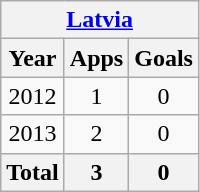<table class="wikitable" style="text-align:center">
<tr>
<th colspan=3><a href='#'>Latvia</a></th>
</tr>
<tr>
<th>Year</th>
<th>Apps</th>
<th>Goals</th>
</tr>
<tr>
<td>2012</td>
<td>1</td>
<td>0</td>
</tr>
<tr>
<td>2013</td>
<td>2</td>
<td>0</td>
</tr>
<tr>
<th>Total</th>
<th>3</th>
<th>0</th>
</tr>
</table>
